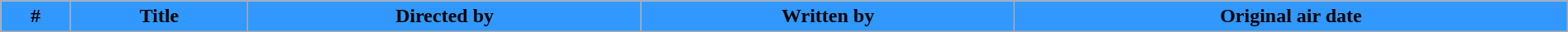<table class="wikitable plainrowheaders" style="width:100%; margin:auto;">
<tr>
<th style="background-color: #3198FF;">#</th>
<th style="background-color: #3198FF;">Title</th>
<th style="background-color: #3198FF;">Directed by</th>
<th style="background-color: #3198FF;">Written by</th>
<th style="background-color: #3198FF;">Original air date<br>


















</th>
</tr>
</table>
